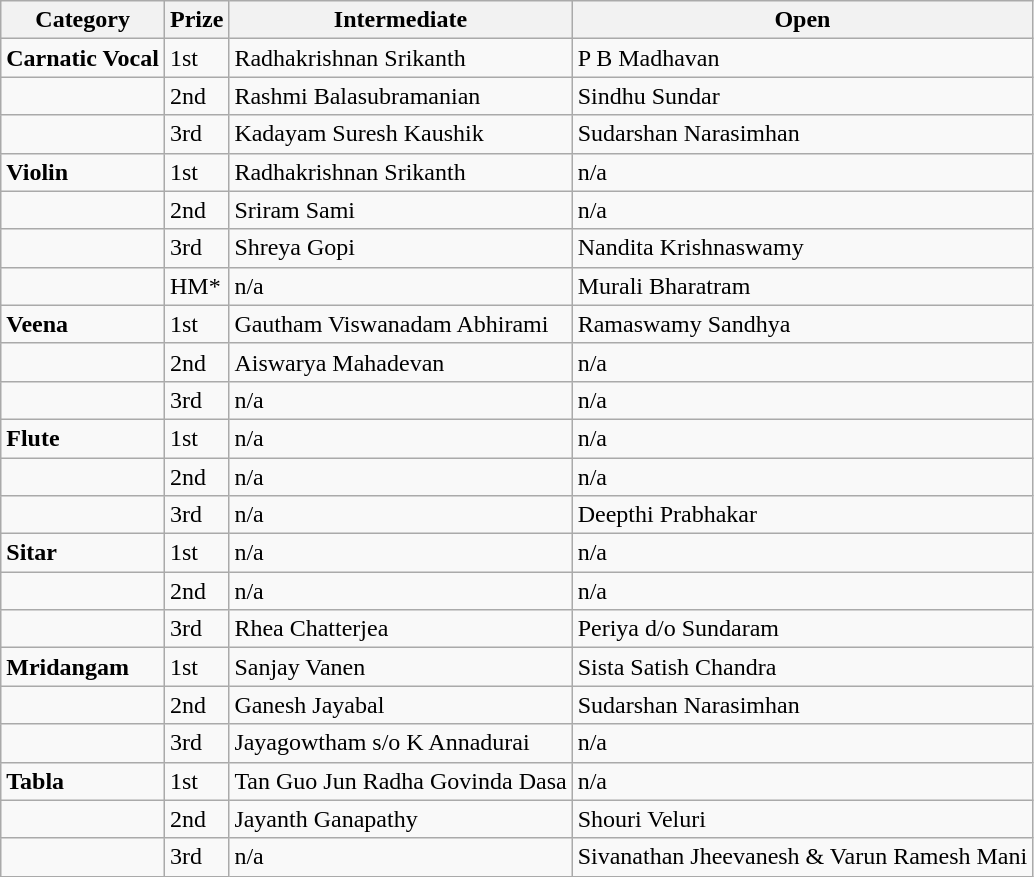<table class="wikitable">
<tr>
<th>Category</th>
<th>Prize</th>
<th>Intermediate</th>
<th>Open</th>
</tr>
<tr>
<td><strong>Carnatic Vocal</strong></td>
<td>1st</td>
<td>Radhakrishnan Srikanth</td>
<td>P B Madhavan</td>
</tr>
<tr>
<td></td>
<td>2nd</td>
<td>Rashmi Balasubramanian</td>
<td>Sindhu Sundar</td>
</tr>
<tr>
<td></td>
<td>3rd</td>
<td>Kadayam Suresh Kaushik</td>
<td>Sudarshan Narasimhan</td>
</tr>
<tr>
<td><strong>Violin</strong></td>
<td>1st</td>
<td>Radhakrishnan Srikanth</td>
<td>n/a</td>
</tr>
<tr>
<td></td>
<td>2nd</td>
<td>Sriram Sami</td>
<td>n/a</td>
</tr>
<tr>
<td></td>
<td>3rd</td>
<td>Shreya Gopi</td>
<td>Nandita Krishnaswamy</td>
</tr>
<tr>
<td></td>
<td>HM*</td>
<td>n/a</td>
<td>Murali Bharatram</td>
</tr>
<tr>
<td><strong>Veena</strong></td>
<td>1st</td>
<td>Gautham Viswanadam Abhirami</td>
<td>Ramaswamy Sandhya</td>
</tr>
<tr>
<td></td>
<td>2nd</td>
<td>Aiswarya Mahadevan</td>
<td>n/a</td>
</tr>
<tr>
<td></td>
<td>3rd</td>
<td>n/a</td>
<td>n/a</td>
</tr>
<tr>
<td><strong>Flute</strong></td>
<td>1st</td>
<td>n/a</td>
<td>n/a</td>
</tr>
<tr>
<td></td>
<td>2nd</td>
<td>n/a</td>
<td>n/a</td>
</tr>
<tr>
<td></td>
<td>3rd</td>
<td>n/a</td>
<td>Deepthi Prabhakar</td>
</tr>
<tr>
<td><strong>Sitar</strong></td>
<td>1st</td>
<td>n/a</td>
<td>n/a</td>
</tr>
<tr>
<td></td>
<td>2nd</td>
<td>n/a</td>
<td>n/a</td>
</tr>
<tr>
<td></td>
<td>3rd</td>
<td>Rhea Chatterjea</td>
<td>Periya d/o Sundaram</td>
</tr>
<tr>
<td><strong>Mridangam</strong></td>
<td>1st</td>
<td>Sanjay Vanen</td>
<td>Sista Satish Chandra</td>
</tr>
<tr>
<td></td>
<td>2nd</td>
<td>Ganesh Jayabal</td>
<td>Sudarshan Narasimhan</td>
</tr>
<tr>
<td></td>
<td>3rd</td>
<td>Jayagowtham s/o K Annadurai</td>
<td>n/a</td>
</tr>
<tr>
<td><strong>Tabla</strong></td>
<td>1st</td>
<td>Tan Guo Jun Radha Govinda Dasa</td>
<td>n/a</td>
</tr>
<tr>
<td></td>
<td>2nd</td>
<td>Jayanth Ganapathy</td>
<td>Shouri Veluri</td>
</tr>
<tr>
<td></td>
<td>3rd</td>
<td>n/a</td>
<td>Sivanathan Jheevanesh & Varun Ramesh Mani</td>
</tr>
</table>
